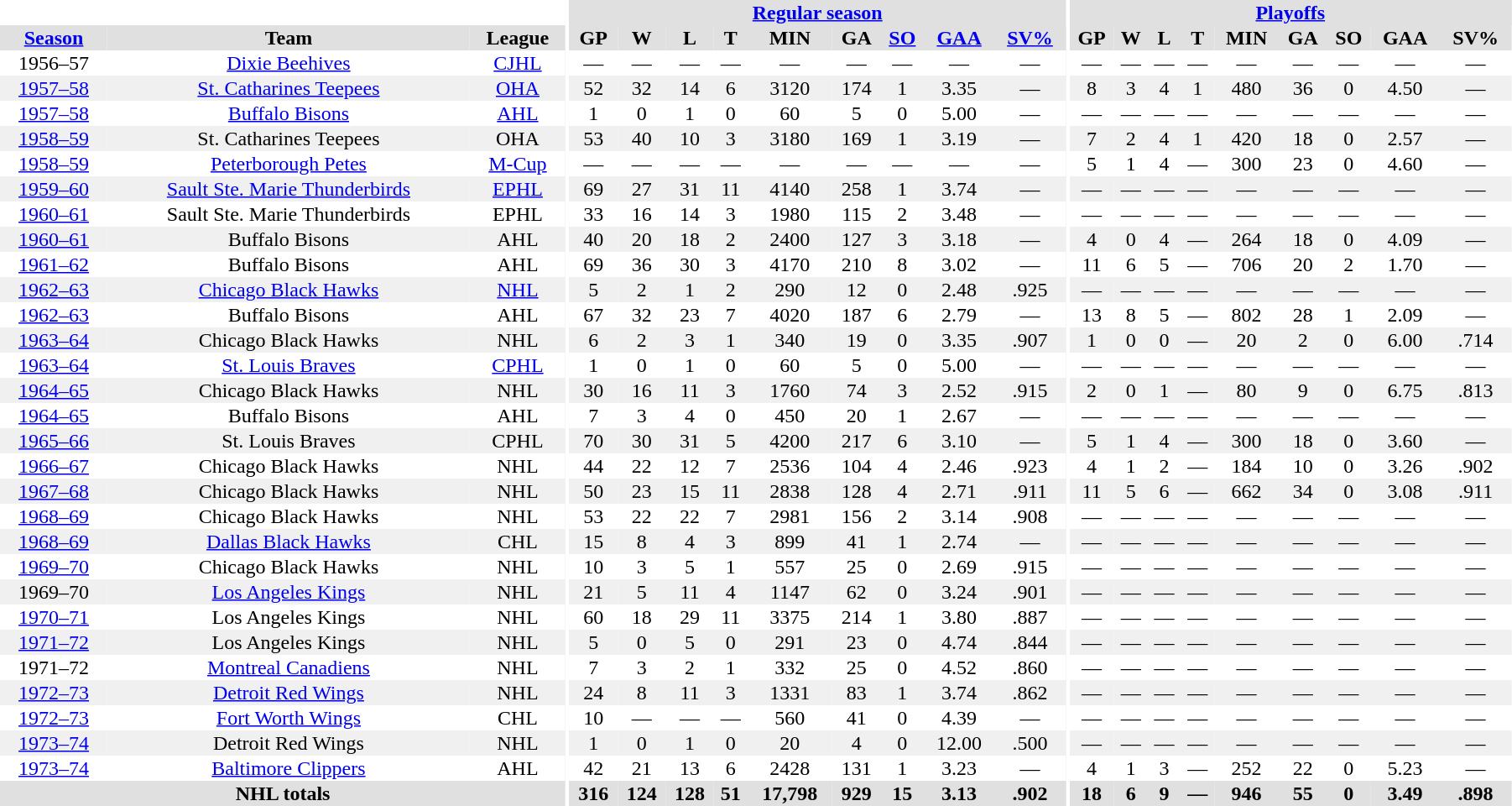<table border="0" cellpadding="1" cellspacing="0" style="width:95%; text-align:center;">
<tr bgcolor="#e0e0e0">
<th colspan="3" bgcolor="#ffffff"></th>
<th rowspan="99" bgcolor="#ffffff"></th>
<th colspan="9" bgcolor="#e0e0e0"><a href='#'>Regular season</a></th>
<th rowspan="99" bgcolor="#ffffff"></th>
<th colspan="9" bgcolor="#e0e0e0"><a href='#'>Playoffs</a></th>
</tr>
<tr bgcolor="#e0e0e0">
<th><a href='#'>Season</a></th>
<th>Team</th>
<th>League</th>
<th>GP</th>
<th>W</th>
<th>L</th>
<th>T</th>
<th>MIN</th>
<th>GA</th>
<th><a href='#'>SO</a></th>
<th><a href='#'>GAA</a></th>
<th><a href='#'>SV%</a></th>
<th>GP</th>
<th>W</th>
<th>L</th>
<th>T</th>
<th>MIN</th>
<th>GA</th>
<th>SO</th>
<th>GAA</th>
<th>SV%</th>
</tr>
<tr>
<td>1956–57</td>
<td><a href='#'>Dixie Beehives</a></td>
<td><a href='#'>CJHL</a></td>
<td>—</td>
<td>—</td>
<td>—</td>
<td>—</td>
<td>—</td>
<td>—</td>
<td>—</td>
<td>—</td>
<td>—</td>
<td>—</td>
<td>—</td>
<td>—</td>
<td>—</td>
<td>—</td>
<td>—</td>
<td>—</td>
<td>—</td>
<td>—</td>
</tr>
<tr bgcolor="#f0f0f0">
<td><a href='#'>1957–58</a></td>
<td><a href='#'>St. Catharines Teepees</a></td>
<td><a href='#'>OHA</a></td>
<td>52</td>
<td>32</td>
<td>14</td>
<td>6</td>
<td>3120</td>
<td>174</td>
<td>1</td>
<td>3.35</td>
<td>—</td>
<td>8</td>
<td>3</td>
<td>4</td>
<td>1</td>
<td>480</td>
<td>36</td>
<td>0</td>
<td>4.50</td>
<td>—</td>
</tr>
<tr>
<td><a href='#'>1957–58</a></td>
<td><a href='#'>Buffalo Bisons</a></td>
<td><a href='#'>AHL</a></td>
<td>1</td>
<td>0</td>
<td>1</td>
<td>0</td>
<td>60</td>
<td>5</td>
<td>0</td>
<td>5.00</td>
<td>—</td>
<td>—</td>
<td>—</td>
<td>—</td>
<td>—</td>
<td>—</td>
<td>—</td>
<td>—</td>
<td>—</td>
<td>—</td>
</tr>
<tr bgcolor="#f0f0f0">
<td><a href='#'>1958–59</a></td>
<td>St. Catharines Teepees</td>
<td>OHA</td>
<td>53</td>
<td>40</td>
<td>10</td>
<td>3</td>
<td>3180</td>
<td>169</td>
<td>1</td>
<td>3.19</td>
<td>—</td>
<td>7</td>
<td>2</td>
<td>4</td>
<td>1</td>
<td>420</td>
<td>18</td>
<td>0</td>
<td>2.57</td>
<td>—</td>
</tr>
<tr>
<td><a href='#'>1958–59</a></td>
<td><a href='#'>Peterborough Petes</a></td>
<td><a href='#'>M-Cup</a></td>
<td>—</td>
<td>—</td>
<td>—</td>
<td>—</td>
<td>—</td>
<td>—</td>
<td>—</td>
<td>—</td>
<td>—</td>
<td>5</td>
<td>1</td>
<td>4</td>
<td>—</td>
<td>300</td>
<td>23</td>
<td>0</td>
<td>4.60</td>
<td>—</td>
</tr>
<tr bgcolor="#f0f0f0">
<td><a href='#'>1959–60</a></td>
<td><a href='#'>Sault Ste. Marie Thunderbirds</a></td>
<td><a href='#'>EPHL</a></td>
<td>69</td>
<td>27</td>
<td>31</td>
<td>11</td>
<td>4140</td>
<td>258</td>
<td>1</td>
<td>3.74</td>
<td>—</td>
<td>—</td>
<td>—</td>
<td>—</td>
<td>—</td>
<td>—</td>
<td>—</td>
<td>—</td>
<td>—</td>
<td>—</td>
</tr>
<tr>
<td><a href='#'>1960–61</a></td>
<td>Sault Ste. Marie Thunderbirds</td>
<td>EPHL</td>
<td>33</td>
<td>16</td>
<td>14</td>
<td>3</td>
<td>1980</td>
<td>115</td>
<td>2</td>
<td>3.48</td>
<td>—</td>
<td>—</td>
<td>—</td>
<td>—</td>
<td>—</td>
<td>—</td>
<td>—</td>
<td>—</td>
<td>—</td>
<td>—</td>
</tr>
<tr bgcolor="#f0f0f0">
<td><a href='#'>1960–61</a></td>
<td>Buffalo Bisons</td>
<td>AHL</td>
<td>40</td>
<td>20</td>
<td>18</td>
<td>2</td>
<td>2400</td>
<td>127</td>
<td>3</td>
<td>3.18</td>
<td>—</td>
<td>4</td>
<td>0</td>
<td>4</td>
<td>—</td>
<td>264</td>
<td>18</td>
<td>0</td>
<td>4.09</td>
<td>—</td>
</tr>
<tr>
<td><a href='#'>1961–62</a></td>
<td>Buffalo Bisons</td>
<td>AHL</td>
<td>69</td>
<td>36</td>
<td>30</td>
<td>3</td>
<td>4170</td>
<td>210</td>
<td>8</td>
<td>3.02</td>
<td>—</td>
<td>11</td>
<td>6</td>
<td>5</td>
<td>—</td>
<td>706</td>
<td>20</td>
<td>2</td>
<td>1.70</td>
<td>—</td>
</tr>
<tr bgcolor="#f0f0f0">
<td><a href='#'>1962–63</a></td>
<td><a href='#'>Chicago Black Hawks</a></td>
<td><a href='#'>NHL</a></td>
<td>5</td>
<td>2</td>
<td>1</td>
<td>2</td>
<td>290</td>
<td>12</td>
<td>0</td>
<td>2.48</td>
<td>.925</td>
<td>—</td>
<td>—</td>
<td>—</td>
<td>—</td>
<td>—</td>
<td>—</td>
<td>—</td>
<td>—</td>
<td>—</td>
</tr>
<tr>
<td><a href='#'>1962–63</a></td>
<td>Buffalo Bisons</td>
<td>AHL</td>
<td>67</td>
<td>32</td>
<td>23</td>
<td>7</td>
<td>4020</td>
<td>187</td>
<td>6</td>
<td>2.79</td>
<td>—</td>
<td>13</td>
<td>8</td>
<td>5</td>
<td>—</td>
<td>802</td>
<td>28</td>
<td>1</td>
<td>2.09</td>
<td>—</td>
</tr>
<tr bgcolor="#f0f0f0">
<td><a href='#'>1963–64</a></td>
<td>Chicago Black Hawks</td>
<td>NHL</td>
<td>6</td>
<td>2</td>
<td>3</td>
<td>1</td>
<td>340</td>
<td>19</td>
<td>0</td>
<td>3.35</td>
<td>.907</td>
<td>1</td>
<td>0</td>
<td>0</td>
<td>—</td>
<td>20</td>
<td>2</td>
<td>0</td>
<td>6.00</td>
<td>.714</td>
</tr>
<tr>
<td><a href='#'>1963–64</a></td>
<td><a href='#'>St. Louis Braves</a></td>
<td><a href='#'>CPHL</a></td>
<td>1</td>
<td>0</td>
<td>1</td>
<td>0</td>
<td>60</td>
<td>5</td>
<td>0</td>
<td>5.00</td>
<td>—</td>
<td>—</td>
<td>—</td>
<td>—</td>
<td>—</td>
<td>—</td>
<td>—</td>
<td>—</td>
<td>—</td>
<td>—</td>
</tr>
<tr bgcolor="#f0f0f0">
<td><a href='#'>1964–65</a></td>
<td>Chicago Black Hawks</td>
<td>NHL</td>
<td>30</td>
<td>16</td>
<td>11</td>
<td>3</td>
<td>1760</td>
<td>74</td>
<td>3</td>
<td>2.52</td>
<td>.915</td>
<td>2</td>
<td>0</td>
<td>1</td>
<td>—</td>
<td>80</td>
<td>9</td>
<td>0</td>
<td>6.75</td>
<td>.813</td>
</tr>
<tr>
<td><a href='#'>1964–65</a></td>
<td>Buffalo Bisons</td>
<td>AHL</td>
<td>7</td>
<td>3</td>
<td>4</td>
<td>0</td>
<td>450</td>
<td>20</td>
<td>1</td>
<td>2.67</td>
<td>—</td>
<td>—</td>
<td>—</td>
<td>—</td>
<td>—</td>
<td>—</td>
<td>—</td>
<td>—</td>
<td>—</td>
<td>—</td>
</tr>
<tr bgcolor="#f0f0f0">
<td><a href='#'>1965–66</a></td>
<td>St. Louis Braves</td>
<td>CPHL</td>
<td>70</td>
<td>30</td>
<td>31</td>
<td>5</td>
<td>4200</td>
<td>217</td>
<td>6</td>
<td>3.10</td>
<td>—</td>
<td>5</td>
<td>1</td>
<td>4</td>
<td>—</td>
<td>300</td>
<td>18</td>
<td>0</td>
<td>3.60</td>
<td>—</td>
</tr>
<tr>
<td><a href='#'>1966–67</a></td>
<td>Chicago Black Hawks</td>
<td>NHL</td>
<td>44</td>
<td>22</td>
<td>12</td>
<td>7</td>
<td>2536</td>
<td>104</td>
<td>4</td>
<td>2.46</td>
<td>.923</td>
<td>4</td>
<td>1</td>
<td>2</td>
<td>—</td>
<td>184</td>
<td>10</td>
<td>0</td>
<td>3.26</td>
<td>.902</td>
</tr>
<tr bgcolor="#f0f0f0">
<td><a href='#'>1967–68</a></td>
<td>Chicago Black Hawks</td>
<td>NHL</td>
<td>50</td>
<td>23</td>
<td>15</td>
<td>11</td>
<td>2838</td>
<td>128</td>
<td>4</td>
<td>2.71</td>
<td>.911</td>
<td>11</td>
<td>5</td>
<td>6</td>
<td>—</td>
<td>662</td>
<td>34</td>
<td>0</td>
<td>3.08</td>
<td>.911</td>
</tr>
<tr>
<td><a href='#'>1968–69</a></td>
<td>Chicago Black Hawks</td>
<td>NHL</td>
<td>53</td>
<td>22</td>
<td>22</td>
<td>7</td>
<td>2981</td>
<td>156</td>
<td>2</td>
<td>3.14</td>
<td>.908</td>
<td>—</td>
<td>—</td>
<td>—</td>
<td>—</td>
<td>—</td>
<td>—</td>
<td>—</td>
<td>—</td>
<td>—</td>
</tr>
<tr bgcolor="#f0f0f0">
<td><a href='#'>1968–69</a></td>
<td><a href='#'>Dallas Black Hawks</a></td>
<td>CHL</td>
<td>15</td>
<td>8</td>
<td>4</td>
<td>3</td>
<td>899</td>
<td>41</td>
<td>1</td>
<td>2.74</td>
<td>—</td>
<td>—</td>
<td>—</td>
<td>—</td>
<td>—</td>
<td>—</td>
<td>—</td>
<td>—</td>
<td>—</td>
<td>—</td>
</tr>
<tr>
<td><a href='#'>1969–70</a></td>
<td>Chicago Black Hawks</td>
<td>NHL</td>
<td>10</td>
<td>3</td>
<td>5</td>
<td>1</td>
<td>557</td>
<td>25</td>
<td>0</td>
<td>2.69</td>
<td>.915</td>
<td>—</td>
<td>—</td>
<td>—</td>
<td>—</td>
<td>—</td>
<td>—</td>
<td>—</td>
<td>—</td>
<td>—</td>
</tr>
<tr bgcolor="#f0f0f0">
<td>1969–70</td>
<td><a href='#'>Los Angeles Kings</a></td>
<td>NHL</td>
<td>21</td>
<td>5</td>
<td>11</td>
<td>4</td>
<td>1147</td>
<td>62</td>
<td>0</td>
<td>3.24</td>
<td>.901</td>
<td>—</td>
<td>—</td>
<td>—</td>
<td>—</td>
<td>—</td>
<td>—</td>
<td>—</td>
<td>—</td>
<td>—</td>
</tr>
<tr>
<td><a href='#'>1970–71</a></td>
<td>Los Angeles Kings</td>
<td>NHL</td>
<td>60</td>
<td>18</td>
<td>29</td>
<td>11</td>
<td>3375</td>
<td>214</td>
<td>1</td>
<td>3.80</td>
<td>.887</td>
<td>—</td>
<td>—</td>
<td>—</td>
<td>—</td>
<td>—</td>
<td>—</td>
<td>—</td>
<td>—</td>
<td>—</td>
</tr>
<tr bgcolor="#f0f0f0">
<td><a href='#'>1971–72</a></td>
<td>Los Angeles Kings</td>
<td>NHL</td>
<td>5</td>
<td>0</td>
<td>5</td>
<td>0</td>
<td>291</td>
<td>23</td>
<td>0</td>
<td>4.74</td>
<td>.844</td>
<td>—</td>
<td>—</td>
<td>—</td>
<td>—</td>
<td>—</td>
<td>—</td>
<td>—</td>
<td>—</td>
<td>—</td>
</tr>
<tr>
<td>1971–72</td>
<td><a href='#'>Montreal Canadiens</a></td>
<td>NHL</td>
<td>7</td>
<td>3</td>
<td>2</td>
<td>1</td>
<td>332</td>
<td>25</td>
<td>0</td>
<td>4.52</td>
<td>.860</td>
<td>—</td>
<td>—</td>
<td>—</td>
<td>—</td>
<td>—</td>
<td>—</td>
<td>—</td>
<td>—</td>
<td>—</td>
</tr>
<tr bgcolor="#f0f0f0">
<td><a href='#'>1972–73</a></td>
<td><a href='#'>Detroit Red Wings</a></td>
<td>NHL</td>
<td>24</td>
<td>8</td>
<td>11</td>
<td>3</td>
<td>1331</td>
<td>83</td>
<td>1</td>
<td>3.74</td>
<td>.862</td>
<td>—</td>
<td>—</td>
<td>—</td>
<td>—</td>
<td>—</td>
<td>—</td>
<td>—</td>
<td>—</td>
<td>—</td>
</tr>
<tr>
<td><a href='#'>1972–73</a></td>
<td><a href='#'>Fort Worth Wings</a></td>
<td>CHL</td>
<td>10</td>
<td>—</td>
<td>—</td>
<td>—</td>
<td>560</td>
<td>41</td>
<td>0</td>
<td>4.39</td>
<td>—</td>
<td>—</td>
<td>—</td>
<td>—</td>
<td>—</td>
<td>—</td>
<td>—</td>
<td>—</td>
<td>—</td>
<td>—</td>
</tr>
<tr bgcolor="#f0f0f0">
<td><a href='#'>1973–74</a></td>
<td>Detroit Red Wings</td>
<td>NHL</td>
<td>1</td>
<td>0</td>
<td>1</td>
<td>0</td>
<td>20</td>
<td>4</td>
<td>0</td>
<td>12.00</td>
<td>.500</td>
<td>—</td>
<td>—</td>
<td>—</td>
<td>—</td>
<td>—</td>
<td>—</td>
<td>—</td>
<td>—</td>
<td>—</td>
</tr>
<tr>
<td><a href='#'>1973–74</a></td>
<td><a href='#'>Baltimore Clippers</a></td>
<td>AHL</td>
<td>42</td>
<td>21</td>
<td>13</td>
<td>6</td>
<td>2428</td>
<td>131</td>
<td>1</td>
<td>3.23</td>
<td>—</td>
<td>4</td>
<td>1</td>
<td>3</td>
<td>—</td>
<td>252</td>
<td>22</td>
<td>0</td>
<td>5.23</td>
<td>—</td>
</tr>
<tr bgcolor="#e0e0e0">
<th colspan=3>NHL totals</th>
<th>316</th>
<th>124</th>
<th>128</th>
<th>51</th>
<th>17,798</th>
<th>929</th>
<th>15</th>
<th>3.13</th>
<th>.902</th>
<th>18</th>
<th>6</th>
<th>9</th>
<th>—</th>
<th>946</th>
<th>55</th>
<th>0</th>
<th>3.49</th>
<th>.898</th>
</tr>
</table>
